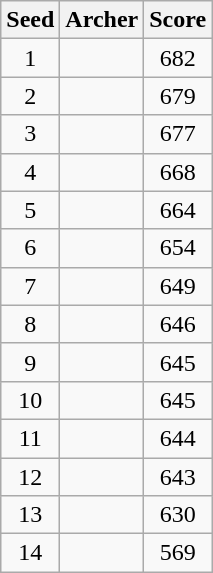<table class="wikitable" style="text-align:center">
<tr>
<th>Seed</th>
<th>Archer</th>
<th>Score</th>
</tr>
<tr>
<td>1</td>
<td align=left></td>
<td>682</td>
</tr>
<tr>
<td>2</td>
<td align=left></td>
<td>679</td>
</tr>
<tr>
<td>3</td>
<td align=left></td>
<td>677</td>
</tr>
<tr>
<td>4</td>
<td align=left></td>
<td>668</td>
</tr>
<tr>
<td>5</td>
<td align=left></td>
<td>664</td>
</tr>
<tr>
<td>6</td>
<td align=left></td>
<td>654</td>
</tr>
<tr>
<td>7</td>
<td align=left></td>
<td>649</td>
</tr>
<tr>
<td>8</td>
<td align=left></td>
<td>646</td>
</tr>
<tr>
<td>9</td>
<td align=left></td>
<td>645</td>
</tr>
<tr>
<td>10</td>
<td align=left></td>
<td>645</td>
</tr>
<tr>
<td>11</td>
<td align=left></td>
<td>644</td>
</tr>
<tr>
<td>12</td>
<td align=left></td>
<td>643</td>
</tr>
<tr>
<td>13</td>
<td align=left></td>
<td>630</td>
</tr>
<tr>
<td>14</td>
<td align=left></td>
<td>569</td>
</tr>
</table>
